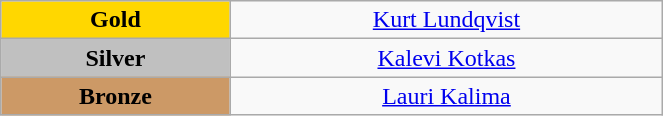<table class="wikitable" style="text-align:center; " width="35%">
<tr>
<td bgcolor="gold"><strong>Gold</strong></td>
<td><a href='#'>Kurt Lundqvist</a><br>  <small><em></em></small></td>
</tr>
<tr>
<td bgcolor="silver"><strong>Silver</strong></td>
<td><a href='#'>Kalevi Kotkas</a><br>  <small><em></em></small></td>
</tr>
<tr>
<td bgcolor="CC9966"><strong>Bronze</strong></td>
<td><a href='#'>Lauri Kalima</a><br>  <small><em></em></small></td>
</tr>
</table>
